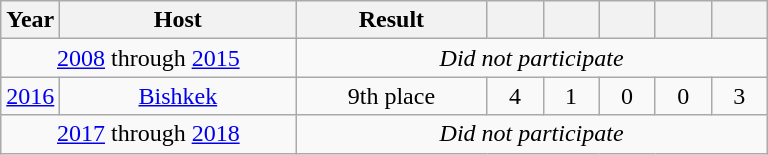<table class="wikitable" style="text-align:center">
<tr>
<th width=30>Year</th>
<th width=150>Host</th>
<th width=120>Result</th>
<th width=30></th>
<th width=30></th>
<th width=30></th>
<th width=30></th>
<th width=30></th>
</tr>
<tr>
<td colspan=2><a href='#'>2008</a> through <a href='#'>2015</a></td>
<td colspan=6><em>Did not participate</em></td>
</tr>
<tr>
<td><a href='#'>2016</a></td>
<td> <a href='#'>Bishkek</a></td>
<td>9th place<br></td>
<td>4</td>
<td>1</td>
<td>0</td>
<td>0</td>
<td>3</td>
</tr>
<tr>
<td colspan=2><a href='#'>2017</a> through <a href='#'>2018</a></td>
<td colspan=6><em>Did not participate</em></td>
</tr>
</table>
